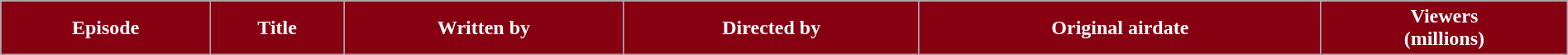<table class="wikitable plainrowheaders" style="width:100%;">
<tr style="color:#fff;">
<th style="background:#860012;">Episode</th>
<th style="background:#860012;">Title</th>
<th style="background:#860012;">Written by</th>
<th style="background:#860012;">Directed by</th>
<th style="background:#860012;">Original airdate</th>
<th style="background:#860012;">Viewers<br>(millions)<br>
</th>
</tr>
</table>
